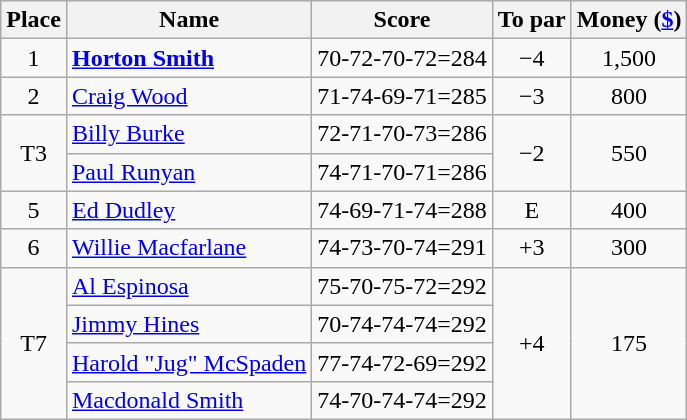<table class="wikitable">
<tr>
<th>Place</th>
<th>Name</th>
<th>Score</th>
<th>To par</th>
<th>Money (<a href='#'>$</a>)</th>
</tr>
<tr>
<td align="center">1</td>
<td> <strong><a href='#'>Horton Smith</a></strong></td>
<td>70-72-70-72=284</td>
<td align="center">−4</td>
<td 1 align=center>1,500</td>
</tr>
<tr>
<td align="center">2</td>
<td> <a href='#'>Craig Wood</a></td>
<td>71-74-69-71=285</td>
<td align="center">−3</td>
<td align=center>800</td>
</tr>
<tr>
<td rowspan="2" align="center">T3</td>
<td> <a href='#'>Billy Burke</a></td>
<td>72-71-70-73=286</td>
<td rowspan="2" align="center">−2</td>
<td rowspan="2" align=center>550</td>
</tr>
<tr>
<td> <a href='#'>Paul Runyan</a></td>
<td>74-71-70-71=286</td>
</tr>
<tr>
<td align="center">5</td>
<td> <a href='#'>Ed Dudley</a></td>
<td>74-69-71-74=288</td>
<td align="center">E</td>
<td align=center>400</td>
</tr>
<tr>
<td align="center">6</td>
<td> <a href='#'>Willie Macfarlane</a></td>
<td>74-73-70-74=291</td>
<td align="center">+3</td>
<td align=center>300</td>
</tr>
<tr>
<td rowspan="4" align="center">T7</td>
<td> <a href='#'>Al Espinosa</a></td>
<td>75-70-75-72=292</td>
<td rowspan="4" align="center">+4</td>
<td rowspan="4" align=center>175</td>
</tr>
<tr>
<td> <a href='#'>Jimmy Hines</a></td>
<td>70-74-74-74=292</td>
</tr>
<tr>
<td> <a href='#'>Harold "Jug" McSpaden</a></td>
<td>77-74-72-69=292</td>
</tr>
<tr>
<td> <a href='#'>Macdonald Smith</a></td>
<td>74-70-74-74=292</td>
</tr>
</table>
